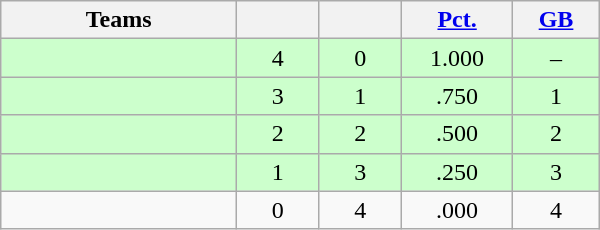<table class="wikitable" width="400" style="text-align:center;">
<tr>
<th width="20%">Teams</th>
<th width="7%"></th>
<th width="7%"></th>
<th width="8%"><a href='#'>Pct.</a></th>
<th width="7%"><a href='#'>GB</a></th>
</tr>
<tr style="background-color:#cfc">
<td align=left></td>
<td>4</td>
<td>0</td>
<td>1.000</td>
<td>–</td>
</tr>
<tr style="background-color:#cfc">
<td align=left></td>
<td>3</td>
<td>1</td>
<td>.750</td>
<td>1</td>
</tr>
<tr style="background-color:#cfc">
<td align=left></td>
<td>2</td>
<td>2</td>
<td>.500</td>
<td>2</td>
</tr>
<tr style="background-color:#cfc">
<td align=left></td>
<td>1</td>
<td>3</td>
<td>.250</td>
<td>3</td>
</tr>
<tr>
<td align=left></td>
<td>0</td>
<td>4</td>
<td>.000</td>
<td>4</td>
</tr>
</table>
